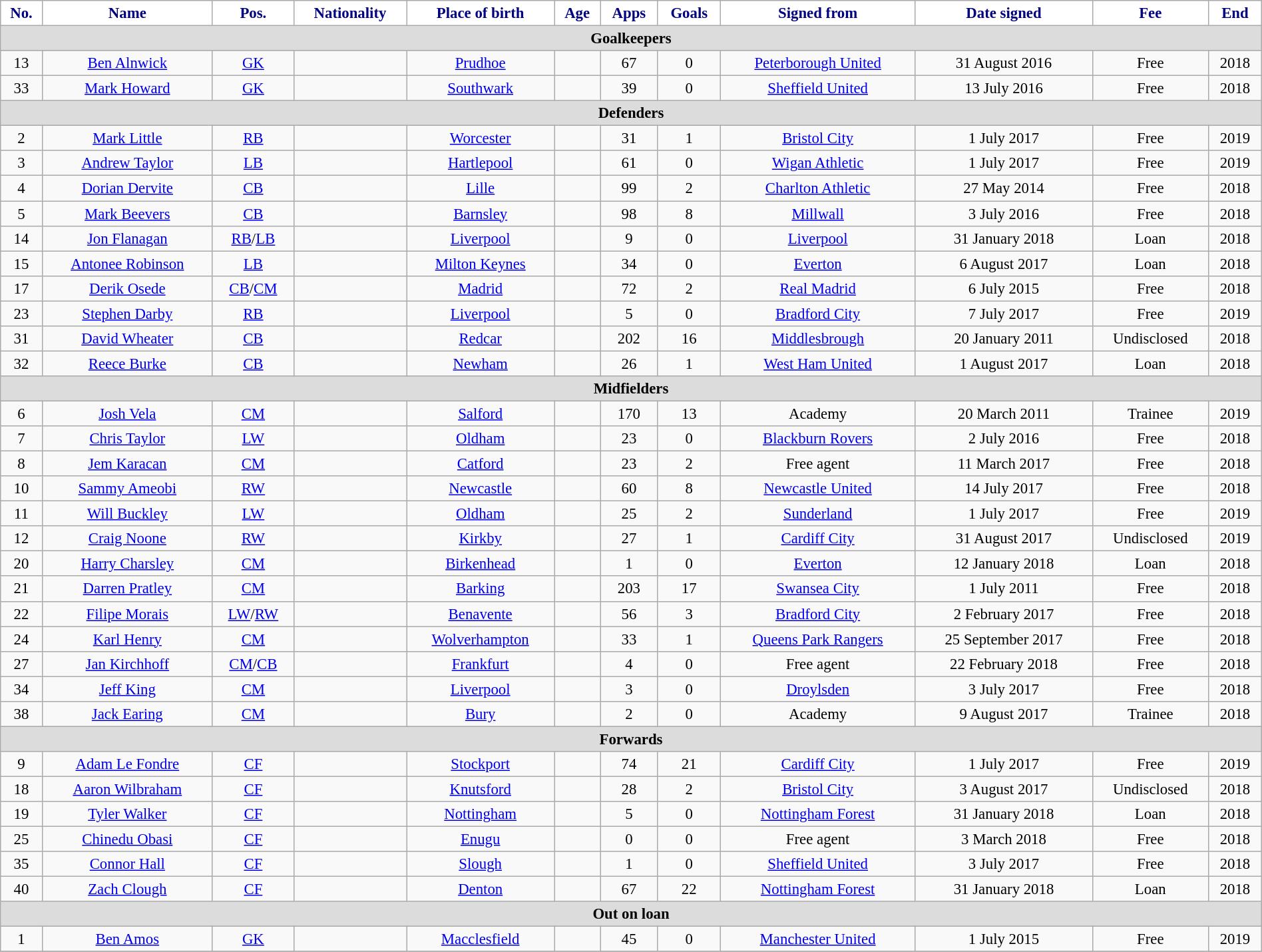<table class="wikitable" style="text-align:center; font-size:95%; width:100%;">
<tr>
<th style="background:white; color:navy;">No.</th>
<th style="background:white; color:navy;">Name</th>
<th style="background:white; color:navy;">Pos.</th>
<th style="background:white; color:navy;">Nationality</th>
<th style="background:white; color:navy;">Place of birth</th>
<th style="background:white; color:navy;">Age</th>
<th style="background:white; color:navy;">Apps</th>
<th style="background:white; color:navy;">Goals</th>
<th style="background:white; color:navy;">Signed from</th>
<th style="background:white; color:navy;">Date signed</th>
<th style="background:white; color:navy;">Fee</th>
<th style="background:white; color:navy;">End</th>
</tr>
<tr>
<th colspan="14" style="background:#dcdcdc;">Goalkeepers</th>
</tr>
<tr>
<td>13</td>
<td><a href='#'>Ben Alnwick</a></td>
<td><a href='#'>GK</a></td>
<td></td>
<td><a href='#'>Prudhoe</a></td>
<td></td>
<td>67</td>
<td>0</td>
<td><a href='#'>Peterborough United</a></td>
<td>31 August 2016</td>
<td>Free</td>
<td>2018</td>
</tr>
<tr>
<td>33</td>
<td><a href='#'>Mark Howard</a></td>
<td><a href='#'>GK</a></td>
<td></td>
<td><a href='#'>Southwark</a></td>
<td></td>
<td>39</td>
<td>0</td>
<td><a href='#'>Sheffield United</a></td>
<td>13 July 2016</td>
<td>Free</td>
<td>2018</td>
</tr>
<tr>
<th colspan="14" style="background:#dcdcdc;">Defenders</th>
</tr>
<tr>
<td>2</td>
<td><a href='#'>Mark Little</a></td>
<td><a href='#'>RB</a></td>
<td></td>
<td><a href='#'>Worcester</a></td>
<td></td>
<td>31</td>
<td>1</td>
<td><a href='#'>Bristol City</a></td>
<td>1 July 2017</td>
<td>Free</td>
<td>2019</td>
</tr>
<tr>
<td>3</td>
<td><a href='#'>Andrew Taylor</a></td>
<td><a href='#'>LB</a></td>
<td></td>
<td><a href='#'>Hartlepool</a></td>
<td></td>
<td>61</td>
<td>0</td>
<td><a href='#'>Wigan Athletic</a></td>
<td>1 July 2017</td>
<td>Free</td>
<td>2019</td>
</tr>
<tr>
<td>4</td>
<td><a href='#'>Dorian Dervite</a></td>
<td><a href='#'>CB</a></td>
<td></td>
<td><a href='#'>Lille</a></td>
<td></td>
<td>99</td>
<td>2</td>
<td><a href='#'>Charlton Athletic</a></td>
<td>27 May 2014</td>
<td>Free</td>
<td>2018</td>
</tr>
<tr>
<td>5</td>
<td><a href='#'>Mark Beevers</a></td>
<td><a href='#'>CB</a></td>
<td></td>
<td><a href='#'>Barnsley</a></td>
<td></td>
<td>98</td>
<td>8</td>
<td><a href='#'>Millwall</a></td>
<td>3 July 2016</td>
<td>Free</td>
<td>2018</td>
</tr>
<tr>
<td>14</td>
<td><a href='#'>Jon Flanagan</a></td>
<td><a href='#'>RB</a>/<a href='#'>LB</a></td>
<td></td>
<td><a href='#'>Liverpool</a></td>
<td></td>
<td>9</td>
<td>0</td>
<td><a href='#'>Liverpool</a></td>
<td>31 January 2018</td>
<td>Loan</td>
<td>2018</td>
</tr>
<tr>
<td>15</td>
<td><a href='#'>Antonee Robinson</a></td>
<td><a href='#'>LB</a></td>
<td></td>
<td><a href='#'>Milton Keynes</a></td>
<td></td>
<td>34</td>
<td>0</td>
<td><a href='#'>Everton</a></td>
<td>6 August 2017</td>
<td>Loan</td>
<td>2018</td>
</tr>
<tr>
<td>17</td>
<td><a href='#'>Derik Osede</a></td>
<td><a href='#'>CB</a>/<a href='#'>CM</a></td>
<td></td>
<td><a href='#'>Madrid</a></td>
<td></td>
<td>72</td>
<td>2</td>
<td><a href='#'>Real Madrid</a></td>
<td>6 July 2015</td>
<td>Free</td>
<td>2018</td>
</tr>
<tr>
<td>23</td>
<td><a href='#'>Stephen Darby</a></td>
<td><a href='#'>RB</a></td>
<td></td>
<td><a href='#'>Liverpool</a></td>
<td></td>
<td>5</td>
<td>0</td>
<td><a href='#'>Bradford City</a></td>
<td>7 July 2017</td>
<td>Free</td>
<td>2019</td>
</tr>
<tr>
<td>31</td>
<td><a href='#'>David Wheater</a></td>
<td><a href='#'>CB</a></td>
<td></td>
<td><a href='#'>Redcar</a></td>
<td></td>
<td>202</td>
<td>16</td>
<td><a href='#'>Middlesbrough</a></td>
<td>20 January 2011</td>
<td>Undisclosed</td>
<td>2018</td>
</tr>
<tr>
<td>32</td>
<td><a href='#'>Reece Burke</a></td>
<td><a href='#'>CB</a></td>
<td></td>
<td><a href='#'>Newham</a></td>
<td></td>
<td>26</td>
<td>1</td>
<td><a href='#'>West Ham United</a></td>
<td>1 August 2017</td>
<td>Loan</td>
<td>2018</td>
</tr>
<tr>
<th colspan="14" style="background:#dcdcdc;">Midfielders</th>
</tr>
<tr>
<td>6</td>
<td><a href='#'>Josh Vela</a></td>
<td><a href='#'>CM</a></td>
<td></td>
<td><a href='#'>Salford</a></td>
<td></td>
<td>170</td>
<td>13</td>
<td>Academy</td>
<td>20 March 2011</td>
<td>Trainee</td>
<td>2019</td>
</tr>
<tr>
<td>7</td>
<td><a href='#'>Chris Taylor</a></td>
<td><a href='#'>LW</a></td>
<td></td>
<td><a href='#'>Oldham</a></td>
<td></td>
<td>23</td>
<td>0</td>
<td><a href='#'>Blackburn Rovers</a></td>
<td>2 July 2016</td>
<td>Free</td>
<td>2018</td>
</tr>
<tr>
<td>8</td>
<td><a href='#'>Jem Karacan</a></td>
<td><a href='#'>CM</a></td>
<td></td>
<td><a href='#'>Catford</a></td>
<td></td>
<td>23</td>
<td>2</td>
<td>Free agent</td>
<td>11 March 2017</td>
<td>Free</td>
<td>2018</td>
</tr>
<tr>
<td>10</td>
<td><a href='#'>Sammy Ameobi</a></td>
<td><a href='#'>RW</a></td>
<td></td>
<td><a href='#'>Newcastle</a></td>
<td></td>
<td>60</td>
<td>8</td>
<td><a href='#'>Newcastle United</a></td>
<td>14 July 2017</td>
<td>Free</td>
<td>2018</td>
</tr>
<tr>
<td>11</td>
<td><a href='#'>Will Buckley</a></td>
<td><a href='#'>LW</a></td>
<td></td>
<td><a href='#'>Oldham</a></td>
<td></td>
<td>25</td>
<td>2</td>
<td><a href='#'>Sunderland</a></td>
<td>1 July 2017</td>
<td>Free</td>
<td>2019</td>
</tr>
<tr>
<td>12</td>
<td><a href='#'>Craig Noone</a></td>
<td><a href='#'>RW</a></td>
<td></td>
<td><a href='#'>Kirkby</a></td>
<td></td>
<td>27</td>
<td>1</td>
<td><a href='#'>Cardiff City</a></td>
<td>31 August 2017</td>
<td>Undisclosed</td>
<td>2019</td>
</tr>
<tr>
<td>20</td>
<td><a href='#'>Harry Charsley</a></td>
<td><a href='#'>CM</a></td>
<td></td>
<td><a href='#'>Birkenhead</a></td>
<td></td>
<td>1</td>
<td>0</td>
<td><a href='#'>Everton</a></td>
<td>12 January 2018</td>
<td>Loan</td>
<td>2018</td>
</tr>
<tr>
<td>21</td>
<td><a href='#'>Darren Pratley</a></td>
<td><a href='#'>CM</a></td>
<td></td>
<td><a href='#'>Barking</a></td>
<td></td>
<td>203</td>
<td>17</td>
<td><a href='#'>Swansea City</a></td>
<td>1 July 2011</td>
<td>Free</td>
<td>2018</td>
</tr>
<tr>
<td>22</td>
<td><a href='#'>Filipe Morais</a></td>
<td><a href='#'>LW</a>/<a href='#'>RW</a></td>
<td></td>
<td><a href='#'>Benavente</a></td>
<td></td>
<td>56</td>
<td>3</td>
<td><a href='#'>Bradford City</a></td>
<td>2 February 2017</td>
<td>Free</td>
<td>2018</td>
</tr>
<tr>
<td>24</td>
<td><a href='#'>Karl Henry</a></td>
<td><a href='#'>CM</a></td>
<td></td>
<td><a href='#'>Wolverhampton</a></td>
<td></td>
<td>33</td>
<td>1</td>
<td><a href='#'>Queens Park Rangers</a></td>
<td>25 September 2017</td>
<td>Free</td>
<td>2018</td>
</tr>
<tr>
<td>27</td>
<td><a href='#'>Jan Kirchhoff</a></td>
<td><a href='#'>CM</a>/<a href='#'>CB</a></td>
<td></td>
<td><a href='#'>Frankfurt</a></td>
<td></td>
<td>4</td>
<td>0</td>
<td>Free agent</td>
<td>22 February 2018</td>
<td>Free</td>
<td>2018</td>
</tr>
<tr>
<td>34</td>
<td><a href='#'>Jeff King</a></td>
<td><a href='#'>CM</a></td>
<td></td>
<td><a href='#'>Liverpool</a></td>
<td></td>
<td>3</td>
<td>0</td>
<td><a href='#'>Droylsden</a></td>
<td>3 July 2017</td>
<td>Free</td>
<td>2018</td>
</tr>
<tr>
<td>38</td>
<td><a href='#'>Jack Earing</a></td>
<td><a href='#'>CM</a></td>
<td></td>
<td><a href='#'>Bury</a></td>
<td></td>
<td>2</td>
<td>0</td>
<td>Academy</td>
<td>9 August 2017</td>
<td>Trainee</td>
<td>2018</td>
</tr>
<tr>
<th colspan="14" style="background:#dcdcdc;">Forwards</th>
</tr>
<tr>
<td>9</td>
<td><a href='#'>Adam Le Fondre</a></td>
<td><a href='#'>CF</a></td>
<td></td>
<td><a href='#'>Stockport</a></td>
<td></td>
<td>74</td>
<td>21</td>
<td><a href='#'>Cardiff City</a></td>
<td>1 July 2017</td>
<td>Free</td>
<td>2019</td>
</tr>
<tr>
<td>18</td>
<td><a href='#'>Aaron Wilbraham</a></td>
<td><a href='#'>CF</a></td>
<td></td>
<td><a href='#'>Knutsford</a></td>
<td></td>
<td>28</td>
<td>2</td>
<td><a href='#'>Bristol City</a></td>
<td>3 August 2017</td>
<td>Undisclosed</td>
<td>2018</td>
</tr>
<tr>
<td>19</td>
<td><a href='#'>Tyler Walker</a></td>
<td><a href='#'>CF</a></td>
<td></td>
<td><a href='#'>Nottingham</a></td>
<td></td>
<td>5</td>
<td>0</td>
<td><a href='#'>Nottingham Forest</a></td>
<td>31 January 2018</td>
<td>Loan</td>
<td>2018</td>
</tr>
<tr>
<td>25</td>
<td><a href='#'>Chinedu Obasi</a></td>
<td><a href='#'>CF</a></td>
<td></td>
<td><a href='#'>Enugu</a></td>
<td></td>
<td>0</td>
<td>0</td>
<td>Free agent</td>
<td>3 March 2018</td>
<td>Free</td>
<td>2018</td>
</tr>
<tr>
<td>35</td>
<td><a href='#'>Connor Hall</a></td>
<td><a href='#'>CF</a></td>
<td></td>
<td><a href='#'>Slough</a></td>
<td></td>
<td>1</td>
<td>0</td>
<td><a href='#'>Sheffield United</a></td>
<td>3 July 2017</td>
<td>Free</td>
<td>2018</td>
</tr>
<tr>
<td>40</td>
<td><a href='#'>Zach Clough</a></td>
<td><a href='#'>CF</a></td>
<td></td>
<td><a href='#'>Denton</a></td>
<td></td>
<td>67</td>
<td>22</td>
<td><a href='#'>Nottingham Forest</a></td>
<td>31 January 2018</td>
<td>Loan</td>
<td>2018</td>
</tr>
<tr>
<th colspan="14" style="background:#dcdcdc;">Out on loan</th>
</tr>
<tr>
<td>1</td>
<td><a href='#'>Ben Amos</a></td>
<td><a href='#'>GK</a></td>
<td></td>
<td><a href='#'>Macclesfield</a></td>
<td></td>
<td>45</td>
<td>0</td>
<td><a href='#'>Manchester United</a></td>
<td>1 July 2015</td>
<td>Free</td>
<td>2019</td>
</tr>
<tr>
</tr>
</table>
